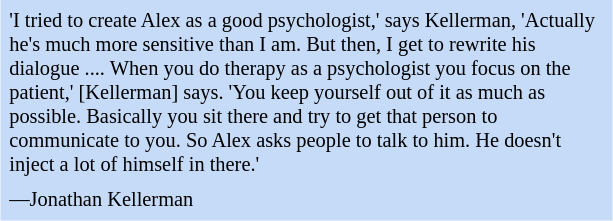<table class="toccolours" style="float: right; margin-left: 1em; margin-right: 2em; font-size: 85%; background:#c6dbf7; color:black; width:30em; max-width: 35%;" cellspacing="5">
<tr>
<td style="text-align: left;">'I tried to create Alex as a good psychologist,' says Kellerman, 'Actually he's much more sensitive than I am. But then, I get to rewrite his dialogue .... When you do therapy as a psychologist you focus on the patient,' [Kellerman] says. 'You keep yourself out of it as much as possible. Basically you sit there and try to get that person to communicate to you. So Alex asks people to talk to him. He doesn't inject a lot of himself in there.'</td>
</tr>
<tr>
<td style="text"-align: left;">—Jonathan Kellerman </td>
</tr>
</table>
